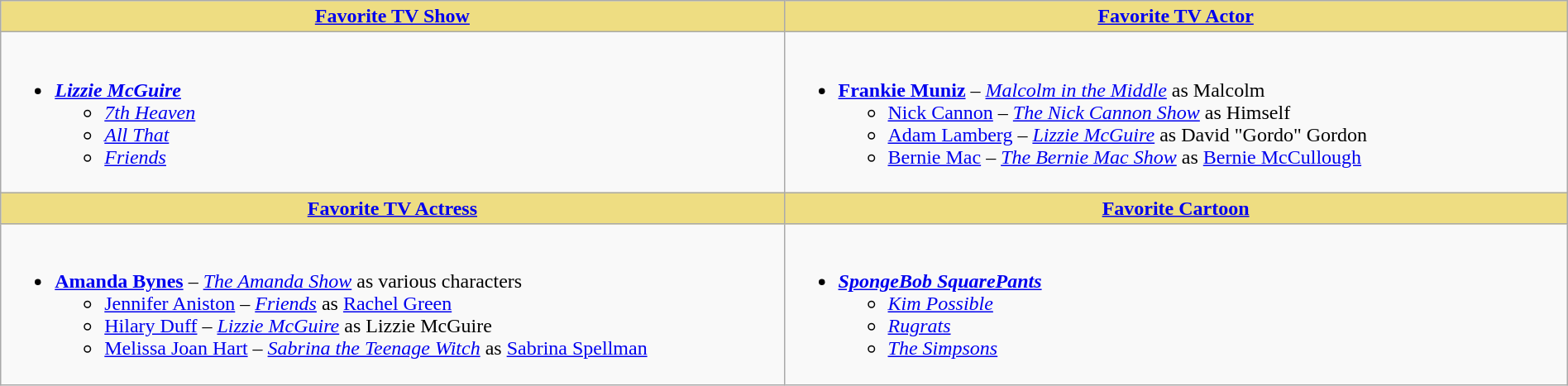<table class="wikitable" style="width:100%">
<tr>
<th style="background:#EEDD82; width:50%"><a href='#'>Favorite TV Show</a></th>
<th style="background:#EEDD82; width:50%"><a href='#'>Favorite TV Actor</a></th>
</tr>
<tr>
<td valign="top"><br><ul><li><strong><em><a href='#'>Lizzie McGuire</a></em></strong><ul><li><em><a href='#'>7th Heaven</a></em></li><li><em><a href='#'>All That</a></em></li><li><em><a href='#'>Friends</a></em></li></ul></li></ul></td>
<td valign="top"><br><ul><li><strong><a href='#'>Frankie Muniz</a></strong> – <em><a href='#'>Malcolm in the Middle</a></em> as Malcolm<ul><li><a href='#'>Nick Cannon</a> – <em><a href='#'>The Nick Cannon Show</a></em> as Himself</li><li><a href='#'>Adam Lamberg</a> – <em><a href='#'>Lizzie McGuire</a></em> as David "Gordo" Gordon</li><li><a href='#'>Bernie Mac</a> – <em><a href='#'>The Bernie Mac Show</a></em> as <a href='#'>Bernie McCullough</a></li></ul></li></ul></td>
</tr>
<tr>
<th style="background:#EEDD82; width:50%"><a href='#'>Favorite TV Actress</a></th>
<th style="background:#EEDD82; width:50%"><a href='#'>Favorite Cartoon</a></th>
</tr>
<tr>
<td valign="top"><br><ul><li><strong><a href='#'>Amanda Bynes</a></strong> – <em><a href='#'>The Amanda Show</a></em> as various characters<ul><li><a href='#'>Jennifer Aniston</a> – <em><a href='#'>Friends</a></em> as <a href='#'>Rachel Green</a></li><li><a href='#'>Hilary Duff</a> – <em><a href='#'>Lizzie McGuire</a></em> as Lizzie McGuire</li><li><a href='#'>Melissa Joan Hart</a> – <em><a href='#'>Sabrina the Teenage Witch</a></em> as <a href='#'>Sabrina Spellman</a></li></ul></li></ul></td>
<td valign="top"><br><ul><li><strong><em><a href='#'>SpongeBob SquarePants</a></em></strong><ul><li><em><a href='#'>Kim Possible</a></em></li><li><em><a href='#'>Rugrats</a></em></li><li><em><a href='#'>The Simpsons</a></em></li></ul></li></ul></td>
</tr>
</table>
